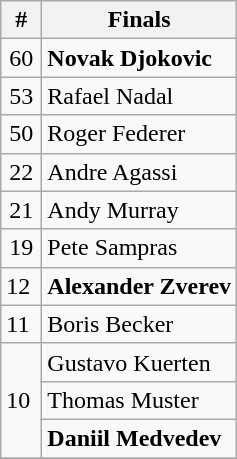<table class="wikitable" style="display:inline-table;">
<tr>
<th width=20>#</th>
<th>Finals</th>
</tr>
<tr>
<td style="text-align: center;">60</td>
<td> <strong>Novak Djokovic</strong></td>
</tr>
<tr>
<td style="text-align: center;">53</td>
<td> Rafael Nadal</td>
</tr>
<tr>
<td style="text-align: center;">50</td>
<td> Roger Federer</td>
</tr>
<tr>
<td style="text-align: center;">22</td>
<td> Andre Agassi</td>
</tr>
<tr>
<td style="text-align: center;">21</td>
<td> Andy Murray</td>
</tr>
<tr>
<td style="text-align: center;">19</td>
<td> Pete Sampras</td>
</tr>
<tr>
<td>12</td>
<td> <strong>Alexander Zverev</strong></td>
</tr>
<tr>
<td>11</td>
<td> Boris Becker</td>
</tr>
<tr>
<td rowspan="3">10</td>
<td> Gustavo Kuerten</td>
</tr>
<tr>
<td> Thomas Muster</td>
</tr>
<tr>
<td> <strong>Daniil Medvedev</strong></td>
</tr>
<tr>
</tr>
</table>
